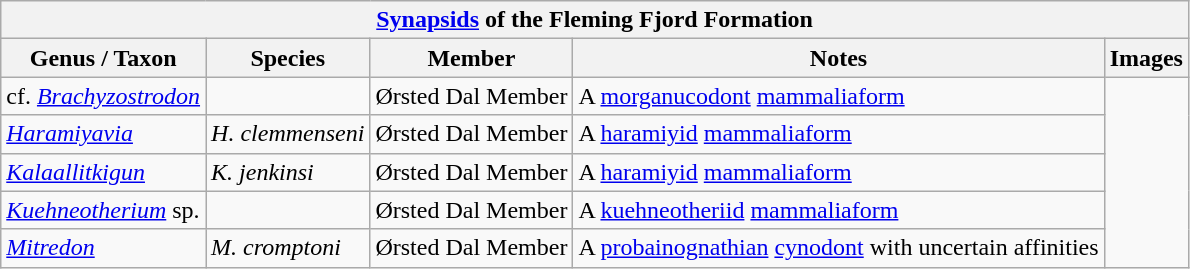<table class="wikitable" align="center">
<tr>
<th colspan="5" align="center"><strong><a href='#'>Synapsids</a> of the Fleming Fjord Formation</strong></th>
</tr>
<tr>
<th>Genus / Taxon</th>
<th>Species</th>
<th>Member</th>
<th>Notes</th>
<th>Images</th>
</tr>
<tr>
<td>cf. <em><a href='#'>Brachyzostrodon</a></em></td>
<td></td>
<td>Ørsted Dal Member</td>
<td>A <a href='#'>morganucodont</a> <a href='#'>mammaliaform</a></td>
<td rowspan="167"></td>
</tr>
<tr>
<td><em><a href='#'>Haramiyavia</a></em></td>
<td><em>H. clemmenseni</em></td>
<td>Ørsted Dal Member</td>
<td>A <a href='#'>haramiyid</a> <a href='#'>mammaliaform</a></td>
</tr>
<tr>
<td><em><a href='#'>Kalaallitkigun</a></em></td>
<td><em>K. jenkinsi</em></td>
<td>Ørsted Dal Member</td>
<td>A <a href='#'>haramiyid</a> <a href='#'>mammaliaform</a></td>
</tr>
<tr>
<td><em><a href='#'>Kuehneotherium</a></em> sp.</td>
<td></td>
<td>Ørsted Dal Member</td>
<td>A <a href='#'>kuehneotheriid</a> <a href='#'>mammaliaform</a></td>
</tr>
<tr>
<td><em><a href='#'>Mitredon</a></em></td>
<td><em>M. cromptoni</em></td>
<td>Ørsted Dal Member</td>
<td>A <a href='#'>probainognathian</a> <a href='#'>cynodont</a> with uncertain affinities</td>
</tr>
</table>
